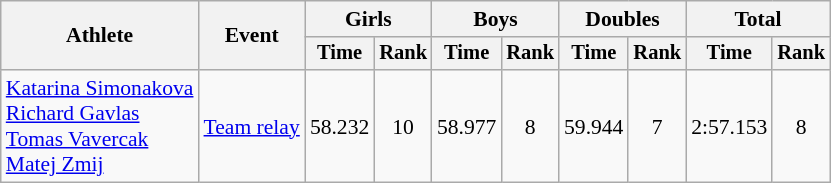<table class="wikitable" style="font-size:90%">
<tr>
<th rowspan="2">Athlete</th>
<th rowspan="2">Event</th>
<th colspan=2>Girls</th>
<th colspan=2>Boys</th>
<th colspan=2>Doubles</th>
<th colspan=2>Total</th>
</tr>
<tr style="font-size:95%">
<th>Time</th>
<th>Rank</th>
<th>Time</th>
<th>Rank</th>
<th>Time</th>
<th>Rank</th>
<th>Time</th>
<th>Rank</th>
</tr>
<tr align=center>
<td align=left><a href='#'>Katarina Simonakova</a><br><a href='#'>Richard Gavlas</a><br><a href='#'>Tomas Vavercak</a><br><a href='#'>Matej Zmij</a></td>
<td align=left><a href='#'>Team relay</a></td>
<td>58.232</td>
<td>10</td>
<td>58.977</td>
<td>8</td>
<td>59.944</td>
<td>7</td>
<td>2:57.153</td>
<td>8</td>
</tr>
</table>
